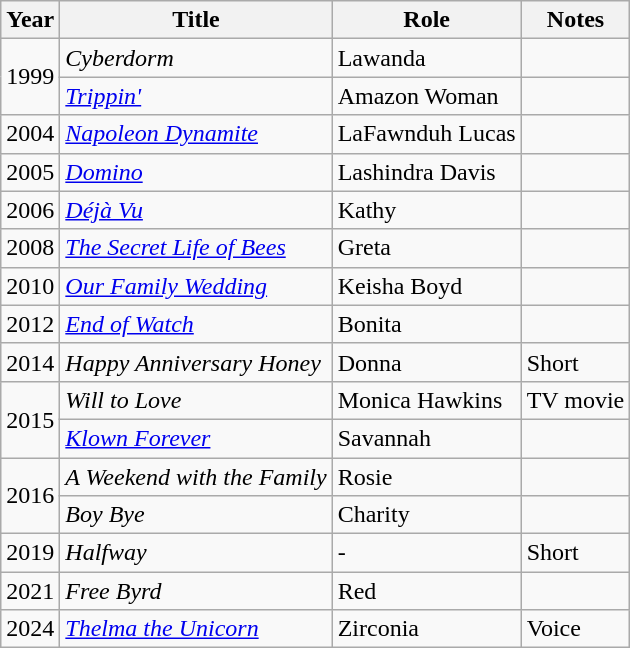<table class="wikitable sortable">
<tr>
<th>Year</th>
<th>Title</th>
<th>Role</th>
<th>Notes</th>
</tr>
<tr>
<td rowspan="2">1999</td>
<td><em>Cyberdorm</em></td>
<td>Lawanda</td>
<td></td>
</tr>
<tr>
<td><em><a href='#'>Trippin'</a></em></td>
<td>Amazon Woman</td>
<td></td>
</tr>
<tr>
<td>2004</td>
<td><em><a href='#'>Napoleon Dynamite</a></em></td>
<td>LaFawnduh Lucas</td>
<td></td>
</tr>
<tr>
<td>2005</td>
<td><em><a href='#'>Domino</a></em></td>
<td>Lashindra Davis</td>
<td></td>
</tr>
<tr>
<td>2006</td>
<td><em><a href='#'>Déjà Vu</a></em></td>
<td>Kathy</td>
<td></td>
</tr>
<tr>
<td>2008</td>
<td><em><a href='#'>The Secret Life of Bees</a></em></td>
<td>Greta</td>
<td></td>
</tr>
<tr>
<td>2010</td>
<td><em><a href='#'>Our Family Wedding</a></em></td>
<td>Keisha Boyd</td>
<td></td>
</tr>
<tr>
<td>2012</td>
<td><em><a href='#'>End of Watch</a></em></td>
<td>Bonita</td>
<td></td>
</tr>
<tr>
<td>2014</td>
<td><em>Happy Anniversary Honey</em></td>
<td>Donna</td>
<td>Short</td>
</tr>
<tr>
<td rowspan="2">2015</td>
<td><em>Will to Love</em></td>
<td>Monica Hawkins</td>
<td>TV movie</td>
</tr>
<tr>
<td><em><a href='#'>Klown Forever</a></em></td>
<td>Savannah</td>
<td></td>
</tr>
<tr>
<td rowspan="2">2016</td>
<td><em>A Weekend with the Family</em></td>
<td>Rosie</td>
<td></td>
</tr>
<tr>
<td><em>Boy Bye</em></td>
<td>Charity</td>
<td></td>
</tr>
<tr>
<td>2019</td>
<td><em>Halfway</em></td>
<td>-</td>
<td>Short</td>
</tr>
<tr>
<td>2021</td>
<td><em>Free Byrd</em></td>
<td>Red</td>
<td></td>
</tr>
<tr>
<td>2024</td>
<td><em><a href='#'>Thelma the Unicorn</a></em></td>
<td>Zirconia</td>
<td>Voice</td>
</tr>
</table>
